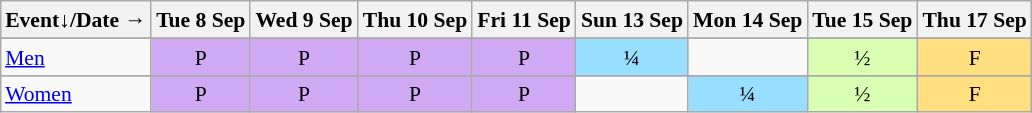<table class="wikitable" style="margin:0.5em auto; font-size:90%; line-height:1.25em;">
<tr style="text-align:center;">
<th>Event↓/Date →</th>
<th>Tue 8 Sep</th>
<th>Wed 9 Sep</th>
<th>Thu 10 Sep</th>
<th>Fri 11 Sep</th>
<th>Sun 13 Sep</th>
<th>Mon 14 Sep</th>
<th>Tue 15 Sep</th>
<th>Thu 17 Sep</th>
</tr>
<tr>
</tr>
<tr style="text-align:center;">
<td style="text-align:left;"><a href='#'>Men</a></td>
<td style="background-color:#D0A9F5;">P</td>
<td style="background-color:#D0A9F5;">P</td>
<td style="background-color:#D0A9F5;">P</td>
<td style="background-color:#D0A9F5;">P</td>
<td style="background-color:#97DEFF;">¼</td>
<td></td>
<td style="background-color:#D9FFB2;">½</td>
<td style="background-color:#FFDF80;">F</td>
</tr>
<tr>
</tr>
<tr style="text-align:center;">
<td style="text-align:left;"><a href='#'>Women</a></td>
<td style="background-color:#D0A9F5;">P</td>
<td style="background-color:#D0A9F5;">P</td>
<td style="background-color:#D0A9F5;">P</td>
<td style="background-color:#D0A9F5;">P</td>
<td></td>
<td style="background-color:#97DEFF;">¼</td>
<td style="background-color:#D9FFB2;">½</td>
<td style="background-color:#FFDF80;">F</td>
</tr>
</table>
